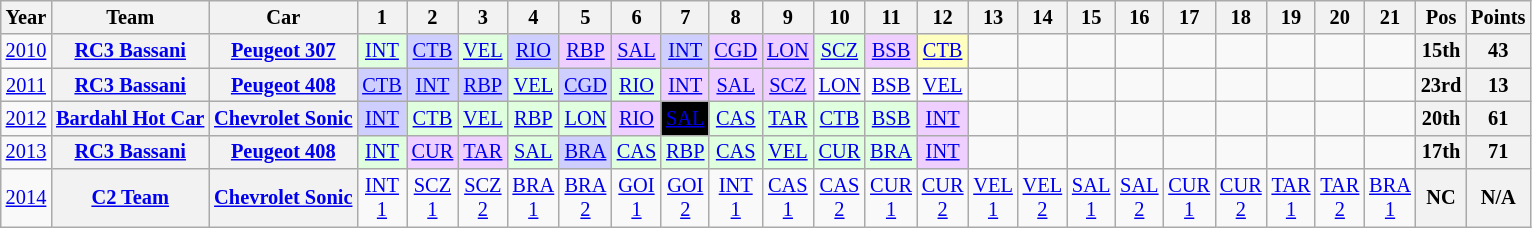<table class="wikitable" border="1" style="text-align:center; font-size:85%;">
<tr>
<th>Year</th>
<th>Team</th>
<th>Car</th>
<th>1</th>
<th>2</th>
<th>3</th>
<th>4</th>
<th>5</th>
<th>6</th>
<th>7</th>
<th>8</th>
<th>9</th>
<th>10</th>
<th>11</th>
<th>12</th>
<th>13</th>
<th>14</th>
<th>15</th>
<th>16</th>
<th>17</th>
<th>18</th>
<th>19</th>
<th>20</th>
<th>21</th>
<th>Pos</th>
<th>Points</th>
</tr>
<tr>
<td><a href='#'>2010</a></td>
<th nowrap><a href='#'>RC3 Bassani</a></th>
<th nowrap><a href='#'>Peugeot 307</a></th>
<td style="background:#dfffdf;"><a href='#'>INT</a><br></td>
<td style="background:#cfcfff;"><a href='#'>CTB</a><br></td>
<td style="background:#dfffdf;"><a href='#'>VEL</a><br></td>
<td style="background:#cfcfff;"><a href='#'>RIO</a><br></td>
<td style="background:#efcfff;"><a href='#'>RBP</a><br></td>
<td style="background:#efcfff;"><a href='#'>SAL</a><br></td>
<td style="background:#cfcfff;"><a href='#'>INT</a><br></td>
<td style="background:#efcfff;"><a href='#'>CGD</a><br></td>
<td style="background:#efcfff;"><a href='#'>LON</a><br></td>
<td style="background:#dfffdf;"><a href='#'>SCZ</a><br></td>
<td style="background:#efcfff;"><a href='#'>BSB</a><br></td>
<td style="background:#FFFFBF;"><a href='#'>CTB</a><br></td>
<td></td>
<td></td>
<td></td>
<td></td>
<td></td>
<td></td>
<td></td>
<td></td>
<td></td>
<th>15th</th>
<th>43</th>
</tr>
<tr>
<td><a href='#'>2011</a></td>
<th nowrap><a href='#'>RC3 Bassani</a></th>
<th nowrap><a href='#'>Peugeot 408</a></th>
<td style="background:#cfcfff;"><a href='#'>CTB</a><br></td>
<td style="background:#cfcfff;"><a href='#'>INT</a><br></td>
<td style="background:#cfcfff;"><a href='#'>RBP</a><br></td>
<td style="background:#dfffdf;"><a href='#'>VEL</a><br></td>
<td style="background:#cfcfff;"><a href='#'>CGD</a><br></td>
<td style="background:#dfffdf;"><a href='#'>RIO</a><br></td>
<td style="background:#efcfff;"><a href='#'>INT</a><br></td>
<td style="background:#efcfff;"><a href='#'>SAL</a><br></td>
<td style="background:#efcfff;"><a href='#'>SCZ</a><br></td>
<td><a href='#'>LON</a></td>
<td><a href='#'>BSB</a></td>
<td><a href='#'>VEL</a></td>
<td></td>
<td></td>
<td></td>
<td></td>
<td></td>
<td></td>
<td></td>
<td></td>
<td></td>
<th>23rd</th>
<th>13</th>
</tr>
<tr>
<td><a href='#'>2012</a></td>
<th nowrap><a href='#'>Bardahl Hot Car</a></th>
<th nowrap><a href='#'>Chevrolet Sonic</a></th>
<td style="background:#cfcfff;"><a href='#'>INT</a><br></td>
<td style="background:#dfffdf;"><a href='#'>CTB</a><br></td>
<td style="background:#DFFFDF;"><a href='#'>VEL</a><br></td>
<td style="background:#DFFFDF;"><a href='#'>RBP</a><br></td>
<td style="background:#DFFFDF;"><a href='#'>LON</a><br></td>
<td style="background:#efcfff;"><a href='#'>RIO</a><br></td>
<td style="background:black; color:white;"><a href='#'>SAL</a><br></td>
<td style="background:#DFFFDF;"><a href='#'>CAS</a><br></td>
<td style="background:#DFFFDF;"><a href='#'>TAR</a><br></td>
<td style="background:#DFFFDF;"><a href='#'>CTB</a><br></td>
<td style="background:#DFFFDF;"><a href='#'>BSB</a><br></td>
<td style="background:#efcfff;"><a href='#'>INT</a><br></td>
<td></td>
<td></td>
<td></td>
<td></td>
<td></td>
<td></td>
<td></td>
<td></td>
<td></td>
<th>20th</th>
<th>61</th>
</tr>
<tr>
<td><a href='#'>2013</a></td>
<th nowrap><a href='#'>RC3 Bassani</a></th>
<th nowrap><a href='#'>Peugeot 408</a></th>
<td style="background:#DFFFDF;"><a href='#'>INT</a><br></td>
<td style="background:#efcfff;"><a href='#'>CUR</a><br></td>
<td style="background:#efcfff;"><a href='#'>TAR</a><br></td>
<td style="background:#DFFFDF;"><a href='#'>SAL</a><br></td>
<td style="background:#cfcfff;"><a href='#'>BRA</a><br></td>
<td style="background:#DFFFDF;"><a href='#'>CAS</a><br></td>
<td style="background:#DFFFDF;"><a href='#'>RBP</a><br></td>
<td style="background:#DFFFDF;"><a href='#'>CAS</a><br> </td>
<td style="background:#DFFFDF;"><a href='#'>VEL</a><br></td>
<td style="background:#DFFFDF;"><a href='#'>CUR</a><br></td>
<td style="background:#DFFFDF;"><a href='#'>BRA</a><br></td>
<td style="background:#efcfff;"><a href='#'>INT</a><br></td>
<td></td>
<td></td>
<td></td>
<td></td>
<td></td>
<td></td>
<td></td>
<td></td>
<td></td>
<th>17th</th>
<th>71</th>
</tr>
<tr>
<td><a href='#'>2014</a></td>
<th nowrap><a href='#'>C2 Team</a></th>
<th nowrap><a href='#'>Chevrolet Sonic</a></th>
<td><a href='#'>INT<br>1</a></td>
<td><a href='#'>SCZ<br>1</a></td>
<td><a href='#'>SCZ<br>2</a></td>
<td><a href='#'>BRA<br>1</a></td>
<td><a href='#'>BRA<br>2</a></td>
<td><a href='#'>GOI<br>1</a></td>
<td><a href='#'>GOI<br>2</a></td>
<td><a href='#'>INT<br>1</a></td>
<td><a href='#'>CAS<br>1</a></td>
<td><a href='#'>CAS<br>2</a></td>
<td><a href='#'>CUR<br>1</a></td>
<td><a href='#'>CUR<br>2</a></td>
<td><a href='#'>VEL<br>1</a></td>
<td><a href='#'>VEL<br>2</a></td>
<td><a href='#'>SAL<br>1</a></td>
<td><a href='#'>SAL<br>2</a></td>
<td><a href='#'>CUR<br>1</a></td>
<td><a href='#'>CUR<br>2</a></td>
<td><a href='#'>TAR<br>1</a></td>
<td><a href='#'>TAR<br>2</a></td>
<td><a href='#'>BRA<br>1</a></td>
<th>NC</th>
<th>N/A</th>
</tr>
</table>
